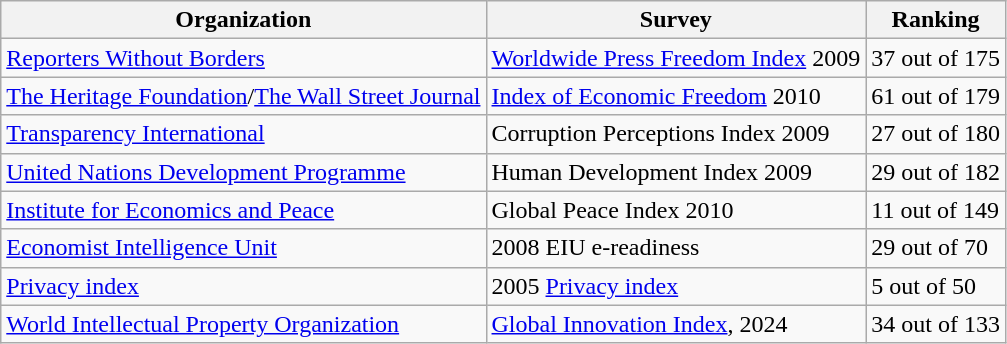<table class="wikitable">
<tr>
<th>Organization</th>
<th>Survey</th>
<th>Ranking</th>
</tr>
<tr>
<td><a href='#'>Reporters Without Borders</a></td>
<td><a href='#'>Worldwide Press Freedom Index</a> 2009</td>
<td>37 out of 175</td>
</tr>
<tr>
<td><a href='#'>The Heritage Foundation</a>/<a href='#'>The Wall Street Journal</a></td>
<td><a href='#'>Index of Economic Freedom</a> 2010</td>
<td>61 out of 179</td>
</tr>
<tr>
<td><a href='#'>Transparency International</a></td>
<td>Corruption Perceptions Index 2009</td>
<td>27 out of 180</td>
</tr>
<tr>
<td><a href='#'>United Nations Development Programme</a></td>
<td>Human Development Index 2009</td>
<td>29 out of 182</td>
</tr>
<tr>
<td><a href='#'>Institute for Economics and Peace</a></td>
<td>Global Peace Index 2010</td>
<td>11 out of 149</td>
</tr>
<tr>
<td><a href='#'>Economist Intelligence Unit</a></td>
<td>2008 EIU e-readiness</td>
<td>29 out of 70</td>
</tr>
<tr>
<td><a href='#'>Privacy index</a></td>
<td>2005 <a href='#'>Privacy index</a></td>
<td>5 out of 50</td>
</tr>
<tr>
<td><a href='#'>World Intellectual Property Organization</a></td>
<td><a href='#'>Global Innovation Index</a>, 2024</td>
<td>34 out of 133</td>
</tr>
</table>
